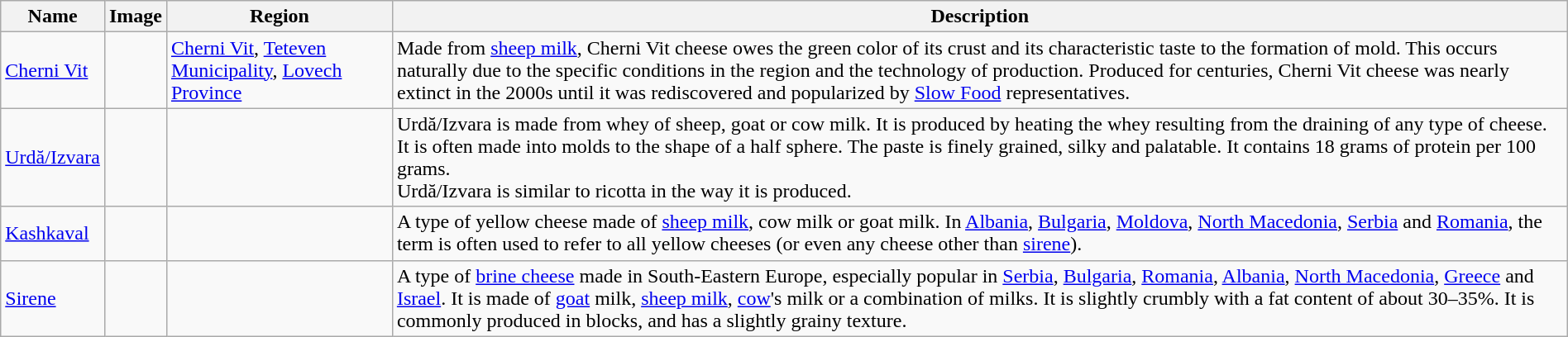<table class="wikitable sortable" style="width:100%">
<tr>
<th>Name</th>
<th class="unsortable">Image</th>
<th>Region</th>
<th>Description</th>
</tr>
<tr>
<td><a href='#'>Cherni Vit</a></td>
<td></td>
<td><a href='#'>Cherni Vit</a>, <a href='#'>Teteven Municipality</a>, <a href='#'>Lovech Province</a></td>
<td>Made from <a href='#'>sheep milk</a>, Cherni Vit cheese owes the green color of its crust and its characteristic taste to the formation of mold. This occurs naturally due to the specific conditions in the region and the technology of production. Produced for centuries, Cherni Vit cheese was nearly extinct in the 2000s until it was rediscovered and popularized by <a href='#'>Slow Food</a> representatives.</td>
</tr>
<tr>
<td><a href='#'>Urdă/Izvara</a></td>
<td></td>
<td></td>
<td>Urdă/Izvara is made from whey of sheep, goat or cow milk. It is produced by heating the whey resulting from the draining of any type of cheese. It is often made into molds to the shape of a half sphere. The paste is finely grained, silky and palatable. It contains 18 grams of protein per 100 grams.<br>Urdă/Izvara is similar to ricotta in the way it is produced.</td>
</tr>
<tr>
<td><a href='#'>Kashkaval</a></td>
<td></td>
<td></td>
<td>A type of yellow cheese made of <a href='#'>sheep milk</a>, cow milk or goat milk. In <a href='#'>Albania</a>, <a href='#'>Bulgaria</a>, <a href='#'>Moldova</a>, <a href='#'>North Macedonia</a>, <a href='#'>Serbia</a> and <a href='#'>Romania</a>, the term is often used to refer to all yellow cheeses (or even any cheese other than <a href='#'>sirene</a>).</td>
</tr>
<tr>
<td><a href='#'>Sirene</a></td>
<td></td>
<td></td>
<td>A type of <a href='#'>brine cheese</a> made in South-Eastern Europe, especially popular in <a href='#'>Serbia</a>, <a href='#'>Bulgaria</a>, <a href='#'>Romania</a>, <a href='#'>Albania</a>, <a href='#'>North Macedonia</a>, <a href='#'>Greece</a> and <a href='#'>Israel</a>. It is made of <a href='#'>goat</a> milk, <a href='#'>sheep milk</a>, <a href='#'>cow</a>'s milk or a combination of milks. It is slightly crumbly with a fat content of about 30–35%. It is commonly produced in blocks, and has a slightly grainy texture.</td>
</tr>
</table>
